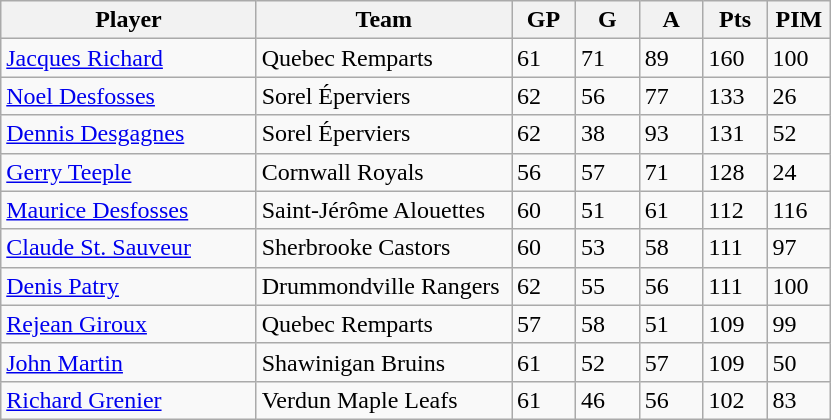<table class="wikitable">
<tr>
<th bgcolor="#DDDDFF" width="30%">Player</th>
<th bgcolor="#DDDDFF" width="30%">Team</th>
<th bgcolor="#DDDDFF" width="7.5%">GP</th>
<th bgcolor="#DDDDFF" width="7.5%">G</th>
<th bgcolor="#DDDDFF" width="7.5%">A</th>
<th bgcolor="#DDDDFF" width="7.5%">Pts</th>
<th bgcolor="#DDDDFF" width="7.5%">PIM</th>
</tr>
<tr>
<td><a href='#'>Jacques Richard</a></td>
<td>Quebec Remparts</td>
<td>61</td>
<td>71</td>
<td>89</td>
<td>160</td>
<td>100</td>
</tr>
<tr>
<td><a href='#'>Noel Desfosses</a></td>
<td>Sorel Éperviers</td>
<td>62</td>
<td>56</td>
<td>77</td>
<td>133</td>
<td>26</td>
</tr>
<tr>
<td><a href='#'>Dennis Desgagnes</a></td>
<td>Sorel Éperviers</td>
<td>62</td>
<td>38</td>
<td>93</td>
<td>131</td>
<td>52</td>
</tr>
<tr>
<td><a href='#'>Gerry Teeple</a></td>
<td>Cornwall Royals</td>
<td>56</td>
<td>57</td>
<td>71</td>
<td>128</td>
<td>24</td>
</tr>
<tr>
<td><a href='#'>Maurice Desfosses</a></td>
<td>Saint-Jérôme Alouettes</td>
<td>60</td>
<td>51</td>
<td>61</td>
<td>112</td>
<td>116</td>
</tr>
<tr>
<td><a href='#'>Claude St. Sauveur</a></td>
<td>Sherbrooke Castors</td>
<td>60</td>
<td>53</td>
<td>58</td>
<td>111</td>
<td>97</td>
</tr>
<tr>
<td><a href='#'>Denis Patry</a></td>
<td>Drummondville Rangers</td>
<td>62</td>
<td>55</td>
<td>56</td>
<td>111</td>
<td>100</td>
</tr>
<tr>
<td><a href='#'>Rejean Giroux</a></td>
<td>Quebec Remparts</td>
<td>57</td>
<td>58</td>
<td>51</td>
<td>109</td>
<td>99</td>
</tr>
<tr>
<td><a href='#'>John Martin</a></td>
<td>Shawinigan Bruins</td>
<td>61</td>
<td>52</td>
<td>57</td>
<td>109</td>
<td>50</td>
</tr>
<tr>
<td><a href='#'>Richard Grenier</a></td>
<td>Verdun Maple Leafs</td>
<td>61</td>
<td>46</td>
<td>56</td>
<td>102</td>
<td>83</td>
</tr>
</table>
